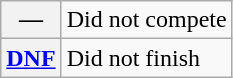<table class="wikitable">
<tr>
<th scope="row">—</th>
<td>Did not compete</td>
</tr>
<tr>
<th scope="row"><a href='#'>DNF</a></th>
<td>Did not finish</td>
</tr>
</table>
